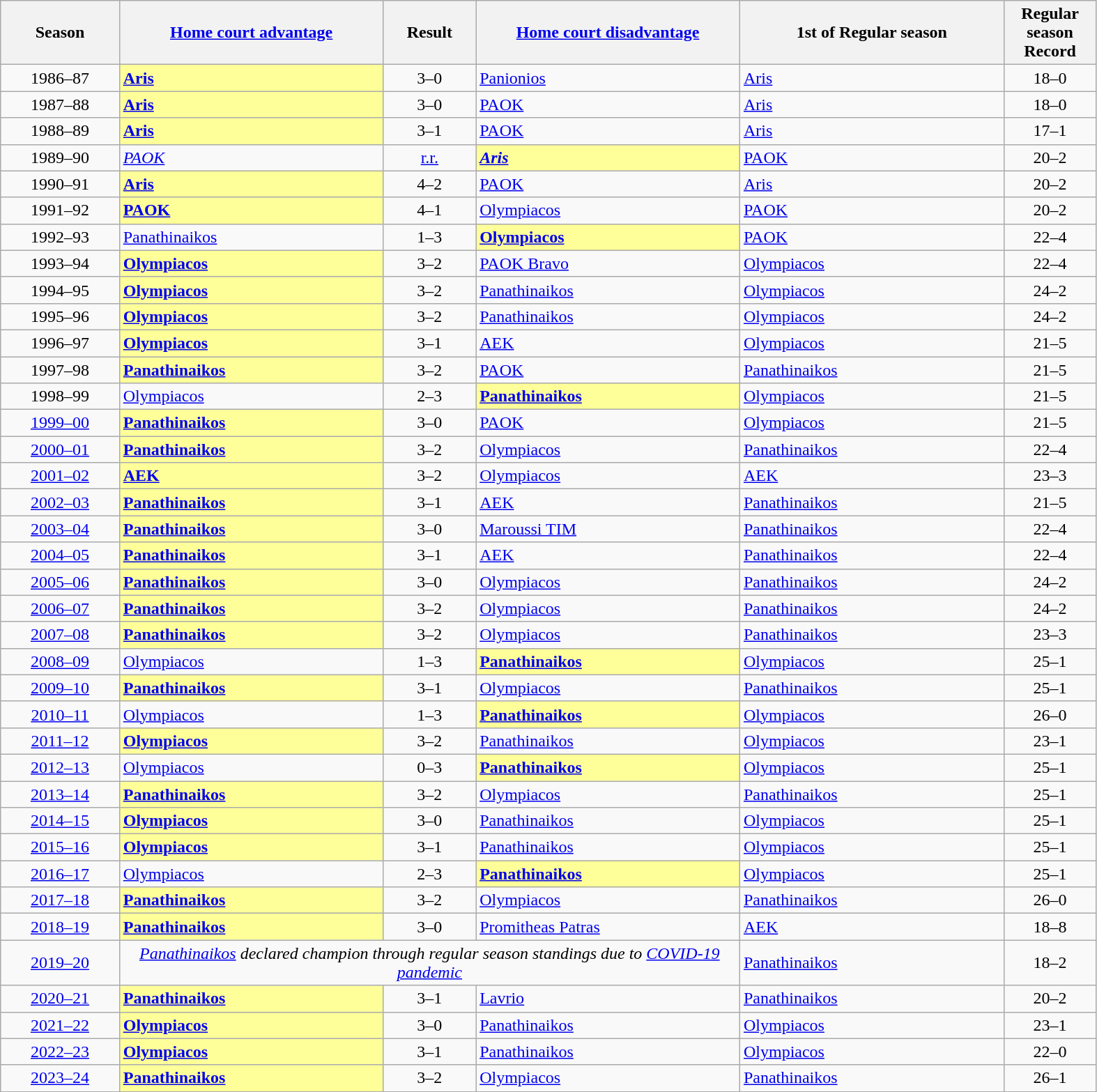<table class="wikitable" style="width:83%">
<tr>
<th style="width:9%;">Season</th>
<th style="width:20%;"><a href='#'>Home court advantage</a></th>
<th style="width:7%;">Result</th>
<th style="width:20%;"><a href='#'>Home court disadvantage</a></th>
<th style="width:20%;">1st of Regular season</th>
<th style="width:7%;">Regular season Record</th>
</tr>
<tr>
<td style="text-align:center">1986–87</td>
<td style="background:#ff9;"><strong><a href='#'>Aris</a></strong></td>
<td style="text-align:center">3–0</td>
<td><a href='#'>Panionios</a></td>
<td><a href='#'>Aris</a></td>
<td style="text-align:center">18–0</td>
</tr>
<tr>
<td style="text-align:center">1987–88</td>
<td style="background:#ff9;"><strong><a href='#'>Aris</a></strong></td>
<td style="text-align:center">3–0</td>
<td><a href='#'>PAOK</a></td>
<td><a href='#'>Aris</a></td>
<td style="text-align:center">18–0</td>
</tr>
<tr>
<td style="text-align:center">1988–89</td>
<td style="background:#ff9;"><strong><a href='#'>Aris</a></strong></td>
<td style="text-align:center">3–1</td>
<td><a href='#'>PAOK</a></td>
<td><a href='#'>Aris</a></td>
<td style="text-align:center">17–1</td>
</tr>
<tr>
<td style="text-align:center">1989–90</td>
<td><em><a href='#'>PAOK</a></em></td>
<td style="text-align:center"><a href='#'>r.r.</a></td>
<td style="background:#ff9;"><strong><em><a href='#'>Aris</a></em></strong></td>
<td><a href='#'>PAOK</a></td>
<td style="text-align:center">20–2</td>
</tr>
<tr>
<td style="text-align:center">1990–91</td>
<td style="background:#ff9;"><strong><a href='#'>Aris</a></strong></td>
<td style="text-align:center">4–2</td>
<td><a href='#'>PAOK</a></td>
<td><a href='#'>Aris</a></td>
<td style="text-align:center">20–2</td>
</tr>
<tr>
<td style="text-align:center">1991–92</td>
<td style="background:#ff9;"><strong><a href='#'>PAOK</a></strong></td>
<td style="text-align:center">4–1</td>
<td><a href='#'>Olympiacos</a></td>
<td><a href='#'>PAOK</a></td>
<td style="text-align:center">20–2</td>
</tr>
<tr>
<td style="text-align:center">1992–93</td>
<td><a href='#'>Panathinaikos</a></td>
<td style="text-align:center">1–3</td>
<td style="background:#ff9;"><strong><a href='#'>Olympiacos</a></strong></td>
<td><a href='#'>PAOK</a></td>
<td style="text-align:center">22–4</td>
</tr>
<tr>
<td style="text-align:center">1993–94</td>
<td style="background:#ff9;"><strong><a href='#'>Olympiacos</a></strong></td>
<td style="text-align:center">3–2</td>
<td><a href='#'>PAOK Bravo</a></td>
<td><a href='#'>Olympiacos</a></td>
<td style="text-align:center">22–4</td>
</tr>
<tr>
<td style="text-align:center">1994–95</td>
<td style="background:#ff9;"><strong><a href='#'>Olympiacos</a></strong></td>
<td style="text-align:center">3–2</td>
<td><a href='#'>Panathinaikos</a></td>
<td><a href='#'>Olympiacos</a></td>
<td style="text-align:center">24–2</td>
</tr>
<tr>
<td style="text-align:center">1995–96</td>
<td style="background:#ff9;"><strong><a href='#'>Olympiacos</a></strong></td>
<td style="text-align:center">3–2</td>
<td><a href='#'>Panathinaikos</a></td>
<td><a href='#'>Olympiacos</a></td>
<td style="text-align:center">24–2</td>
</tr>
<tr>
<td style="text-align:center">1996–97</td>
<td style="background:#ff9;"><strong><a href='#'>Olympiacos</a></strong></td>
<td style="text-align:center">3–1</td>
<td><a href='#'>AEK</a></td>
<td><a href='#'>Olympiacos</a></td>
<td style="text-align:center">21–5</td>
</tr>
<tr>
<td style="text-align:center">1997–98</td>
<td style="background:#ff9;"><strong><a href='#'>Panathinaikos</a></strong></td>
<td style="text-align:center">3–2</td>
<td><a href='#'>PAOK</a></td>
<td><a href='#'>Panathinaikos</a></td>
<td style="text-align:center">21–5</td>
</tr>
<tr>
<td style="text-align:center">1998–99</td>
<td><a href='#'>Olympiacos</a></td>
<td style="text-align:center">2–3</td>
<td style="background:#ff9;"><strong><a href='#'>Panathinaikos</a></strong></td>
<td><a href='#'>Olympiacos</a></td>
<td style="text-align:center">21–5</td>
</tr>
<tr>
<td style="text-align:center"><a href='#'>1999–00</a></td>
<td style="background:#ff9;"><strong><a href='#'>Panathinaikos</a></strong></td>
<td style="text-align:center">3–0</td>
<td><a href='#'>PAOK</a></td>
<td><a href='#'>Olympiacos</a></td>
<td style="text-align:center">21–5</td>
</tr>
<tr>
<td style="text-align:center"><a href='#'>2000–01</a></td>
<td style="background:#ff9;"><strong><a href='#'>Panathinaikos</a></strong></td>
<td style="text-align:center">3–2</td>
<td><a href='#'>Olympiacos</a></td>
<td><a href='#'>Panathinaikos</a></td>
<td style="text-align:center">22–4</td>
</tr>
<tr>
<td style="text-align:center"><a href='#'>2001–02</a></td>
<td style="background:#ff9;"><strong><a href='#'>AEK</a></strong></td>
<td style="text-align:center">3–2</td>
<td><a href='#'>Olympiacos</a></td>
<td><a href='#'>AEK</a></td>
<td style="text-align:center">23–3</td>
</tr>
<tr>
<td style="text-align:center"><a href='#'>2002–03</a></td>
<td style="background:#ff9;"><strong><a href='#'>Panathinaikos</a></strong></td>
<td style="text-align:center">3–1</td>
<td><a href='#'>AEK</a></td>
<td><a href='#'>Panathinaikos</a></td>
<td style="text-align:center">21–5</td>
</tr>
<tr>
<td style="text-align:center"><a href='#'>2003–04</a></td>
<td style="background:#ff9;"><strong><a href='#'>Panathinaikos</a></strong></td>
<td style="text-align:center">3–0</td>
<td><a href='#'>Maroussi TIM</a></td>
<td><a href='#'>Panathinaikos</a></td>
<td style="text-align:center">22–4</td>
</tr>
<tr>
<td style="text-align:center"><a href='#'>2004–05</a></td>
<td style="background:#ff9;"><strong><a href='#'>Panathinaikos</a></strong></td>
<td style="text-align:center">3–1</td>
<td><a href='#'>AEK</a></td>
<td><a href='#'>Panathinaikos</a></td>
<td style="text-align:center">22–4</td>
</tr>
<tr>
<td style="text-align:center"><a href='#'>2005–06</a></td>
<td style="background:#ff9;"><strong><a href='#'>Panathinaikos</a></strong></td>
<td style="text-align:center">3–0</td>
<td><a href='#'>Olympiacos</a></td>
<td><a href='#'>Panathinaikos</a></td>
<td style="text-align:center">24–2</td>
</tr>
<tr>
<td style="text-align:center"><a href='#'>2006–07</a></td>
<td style="background:#ff9;"><strong><a href='#'>Panathinaikos</a></strong></td>
<td style="text-align:center">3–2</td>
<td><a href='#'>Olympiacos</a></td>
<td><a href='#'>Panathinaikos</a></td>
<td style="text-align:center">24–2</td>
</tr>
<tr>
<td style="text-align:center"><a href='#'>2007–08</a></td>
<td style="background:#ff9;"><strong><a href='#'>Panathinaikos</a></strong></td>
<td style="text-align:center">3–2</td>
<td><a href='#'>Olympiacos</a></td>
<td><a href='#'>Panathinaikos</a></td>
<td style="text-align:center">23–3</td>
</tr>
<tr>
<td style="text-align:center"><a href='#'>2008–09</a></td>
<td><a href='#'>Olympiacos</a></td>
<td style="text-align:center">1–3</td>
<td style="background:#ff9;"><strong><a href='#'>Panathinaikos</a></strong></td>
<td><a href='#'>Olympiacos</a></td>
<td style="text-align:center">25–1</td>
</tr>
<tr>
<td style="text-align:center"><a href='#'>2009–10</a></td>
<td style="background:#ff9;"><strong><a href='#'>Panathinaikos</a></strong></td>
<td style="text-align:center">3–1</td>
<td><a href='#'>Olympiacos</a></td>
<td><a href='#'>Panathinaikos</a></td>
<td style="text-align:center">25–1</td>
</tr>
<tr>
<td style="text-align:center"><a href='#'>2010–11</a></td>
<td><a href='#'>Olympiacos</a></td>
<td style="text-align:center">1–3</td>
<td style="background:#ff9;"><strong><a href='#'>Panathinaikos</a></strong></td>
<td><a href='#'>Olympiacos</a></td>
<td style="text-align:center">26–0</td>
</tr>
<tr>
<td style="text-align:center"><a href='#'>2011–12</a></td>
<td style="background:#ff9;"><strong><a href='#'>Olympiacos</a></strong></td>
<td style="text-align:center">3–2</td>
<td><a href='#'>Panathinaikos</a></td>
<td><a href='#'>Olympiacos</a></td>
<td style="text-align:center">23–1</td>
</tr>
<tr>
<td style="text-align:center"><a href='#'>2012–13</a></td>
<td><a href='#'>Olympiacos</a></td>
<td style="text-align:center">0–3</td>
<td style="background:#ff9;"><strong><a href='#'>Panathinaikos</a></strong></td>
<td><a href='#'>Olympiacos</a></td>
<td style="text-align:center">25–1</td>
</tr>
<tr>
<td style="text-align:center"><a href='#'>2013–14</a></td>
<td style="background:#ff9;"><strong><a href='#'>Panathinaikos</a></strong></td>
<td style="text-align:center">3–2</td>
<td><a href='#'>Olympiacos</a></td>
<td><a href='#'>Panathinaikos</a></td>
<td style="text-align:center">25–1</td>
</tr>
<tr>
<td style="text-align:center"><a href='#'>2014–15</a></td>
<td style="background:#ff9;"><strong><a href='#'>Olympiacos</a></strong></td>
<td style="text-align:center">3–0</td>
<td><a href='#'>Panathinaikos</a></td>
<td><a href='#'>Olympiacos</a></td>
<td style="text-align:center">25–1</td>
</tr>
<tr>
<td style="text-align:center"><a href='#'>2015–16</a></td>
<td style="background:#ff9;"><strong><a href='#'>Olympiacos</a></strong></td>
<td style="text-align:center">3–1</td>
<td><a href='#'>Panathinaikos</a></td>
<td><a href='#'>Olympiacos</a></td>
<td style="text-align:center">25–1</td>
</tr>
<tr>
<td style="text-align:center"><a href='#'>2016–17</a></td>
<td><a href='#'>Olympiacos</a></td>
<td style="text-align:center">2–3</td>
<td style="background:#ff9;"><strong><a href='#'>Panathinaikos</a></strong></td>
<td><a href='#'>Olympiacos</a></td>
<td style="text-align:center">25–1</td>
</tr>
<tr>
<td style="text-align:center"><a href='#'>2017–18</a></td>
<td style="background:#ff9;"><strong><a href='#'>Panathinaikos</a></strong></td>
<td style="text-align:center">3–2</td>
<td><a href='#'>Olympiacos</a></td>
<td><a href='#'>Panathinaikos</a></td>
<td style="text-align:center">26–0</td>
</tr>
<tr>
<td style="text-align:center"><a href='#'>2018–19</a></td>
<td style="background:#ff9;"><strong><a href='#'>Panathinaikos</a></strong></td>
<td style="text-align:center">3–0</td>
<td><a href='#'>Promitheas Patras</a></td>
<td><a href='#'>AEK</a></td>
<td style="text-align:center">18–8</td>
</tr>
<tr>
<td style="text-align:center"><a href='#'>2019–20</a></td>
<td colspan=3 align="center"><em><a href='#'>Panathinaikos</a> declared champion through regular season standings due to <a href='#'>COVID-19 pandemic</a></em></td>
<td><a href='#'>Panathinaikos</a></td>
<td style="text-align:center">18–2</td>
</tr>
<tr>
<td style="text-align:center"><a href='#'>2020–21</a></td>
<td style="background:#ff9;"><strong><a href='#'>Panathinaikos</a></strong></td>
<td style="text-align:center">3–1</td>
<td><a href='#'>Lavrio</a></td>
<td><a href='#'>Panathinaikos</a></td>
<td style="text-align:center">20–2</td>
</tr>
<tr>
<td style="text-align:center"><a href='#'>2021–22</a></td>
<td style="background:#ff9;"><strong><a href='#'>Olympiacos</a></strong></td>
<td style="text-align:center">3–0</td>
<td><a href='#'>Panathinaikos</a></td>
<td><a href='#'>Olympiacos</a></td>
<td style="text-align:center">23–1</td>
</tr>
<tr>
<td style="text-align:center"><a href='#'>2022–23</a></td>
<td style="background:#ff9;"><strong><a href='#'>Olympiacos</a></strong></td>
<td style="text-align:center">3–1</td>
<td><a href='#'>Panathinaikos</a></td>
<td><a href='#'>Olympiacos</a></td>
<td style="text-align:center">22–0</td>
</tr>
<tr>
<td style="text-align:center"><a href='#'>2023–24</a></td>
<td style="background:#ff9;"><strong><a href='#'>Panathinaikos</a></strong></td>
<td style="text-align:center">3–2</td>
<td><a href='#'>Olympiacos</a></td>
<td><a href='#'>Panathinaikos</a></td>
<td style="text-align:center">26–1</td>
</tr>
<tr>
</tr>
</table>
